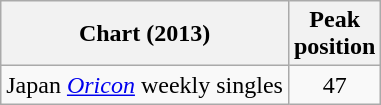<table class="wikitable sortable">
<tr>
<th>Chart (2013)</th>
<th>Peak<br>position</th>
</tr>
<tr>
<td>Japan <em><a href='#'>Oricon</a></em> weekly singles</td>
<td align="center">47</td>
</tr>
</table>
